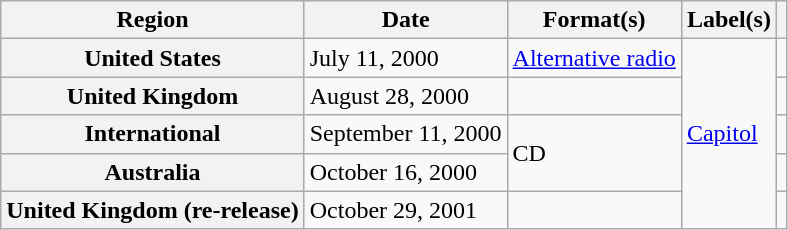<table class="wikitable plainrowheaders">
<tr>
<th scope="col">Region</th>
<th scope="col">Date</th>
<th scope="col">Format(s)</th>
<th scope="col">Label(s)</th>
<th scope="col"></th>
</tr>
<tr>
<th scope="row">United States</th>
<td>July 11, 2000</td>
<td><a href='#'>Alternative radio</a></td>
<td rowspan="5"><a href='#'>Capitol</a></td>
<td></td>
</tr>
<tr>
<th scope="row">United Kingdom</th>
<td>August 28, 2000</td>
<td></td>
<td></td>
</tr>
<tr>
<th scope="row">International</th>
<td>September 11, 2000</td>
<td rowspan="2">CD</td>
<td></td>
</tr>
<tr>
<th scope="row">Australia</th>
<td>October 16, 2000</td>
<td></td>
</tr>
<tr>
<th scope="row">United Kingdom (re-release)</th>
<td>October 29, 2001</td>
<td></td>
<td></td>
</tr>
</table>
